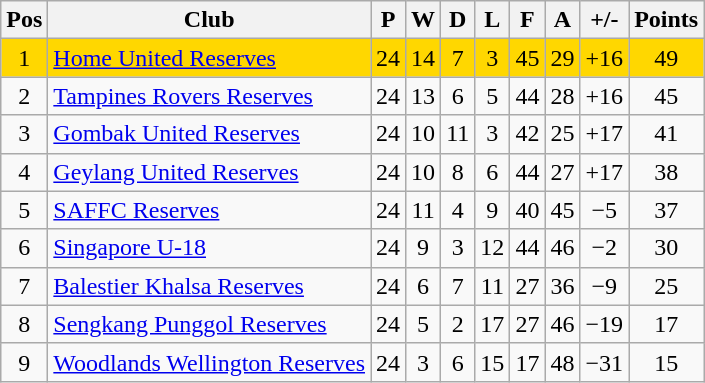<table class="wikitable" style="text-align:center;">
<tr>
<th>Pos</th>
<th>Club</th>
<th>P</th>
<th>W</th>
<th>D</th>
<th>L</th>
<th>F</th>
<th>A</th>
<th>+/-</th>
<th>Points</th>
</tr>
<tr style="background:gold;">
<td>1</td>
<td style="text-align:left;"><a href='#'>Home United Reserves</a></td>
<td>24</td>
<td>14</td>
<td>7</td>
<td>3</td>
<td>45</td>
<td>29</td>
<td>+16</td>
<td>49</td>
</tr>
<tr>
<td>2</td>
<td style="text-align:left;"><a href='#'>Tampines Rovers Reserves</a></td>
<td>24</td>
<td>13</td>
<td>6</td>
<td>5</td>
<td>44</td>
<td>28</td>
<td>+16</td>
<td>45</td>
</tr>
<tr>
<td>3</td>
<td style="text-align:left;"><a href='#'>Gombak United Reserves</a></td>
<td>24</td>
<td>10</td>
<td>11</td>
<td>3</td>
<td>42</td>
<td>25</td>
<td>+17</td>
<td>41</td>
</tr>
<tr>
<td>4</td>
<td style="text-align:left;"><a href='#'>Geylang United Reserves</a></td>
<td>24</td>
<td>10</td>
<td>8</td>
<td>6</td>
<td>44</td>
<td>27</td>
<td>+17</td>
<td>38</td>
</tr>
<tr>
<td>5</td>
<td style="text-align:left;"><a href='#'>SAFFC Reserves</a></td>
<td>24</td>
<td>11</td>
<td>4</td>
<td>9</td>
<td>40</td>
<td>45</td>
<td>−5</td>
<td>37</td>
</tr>
<tr>
<td>6</td>
<td style="text-align:left;"><a href='#'>Singapore U-18</a></td>
<td>24</td>
<td>9</td>
<td>3</td>
<td>12</td>
<td>44</td>
<td>46</td>
<td>−2</td>
<td>30</td>
</tr>
<tr>
<td>7</td>
<td style="text-align:left;"><a href='#'>Balestier Khalsa Reserves</a></td>
<td>24</td>
<td>6</td>
<td>7</td>
<td>11</td>
<td>27</td>
<td>36</td>
<td>−9</td>
<td>25</td>
</tr>
<tr>
<td>8</td>
<td style="text-align:left;"><a href='#'>Sengkang Punggol Reserves</a></td>
<td>24</td>
<td>5</td>
<td>2</td>
<td>17</td>
<td>27</td>
<td>46</td>
<td>−19</td>
<td>17</td>
</tr>
<tr>
<td>9</td>
<td style="text-align:left;"><a href='#'>Woodlands Wellington Reserves</a></td>
<td>24</td>
<td>3</td>
<td>6</td>
<td>15</td>
<td>17</td>
<td>48</td>
<td>−31</td>
<td>15</td>
</tr>
</table>
